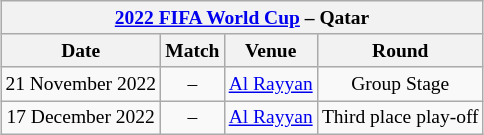<table class="wikitable" style="margin:1em auto 1em auto; text-align:center; font-size:small;">
<tr>
<th colspan="4"><a href='#'>2022 FIFA World Cup</a> – Qatar</th>
</tr>
<tr>
<th>Date</th>
<th>Match</th>
<th>Venue</th>
<th>Round</th>
</tr>
<tr>
<td>21 November 2022</td>
<td> – </td>
<td><a href='#'> Al Rayyan</a></td>
<td>Group Stage</td>
</tr>
<tr>
<td>17 December 2022</td>
<td> – </td>
<td><a href='#'>Al Rayyan</a></td>
<td>Third place play-off</td>
</tr>
</table>
